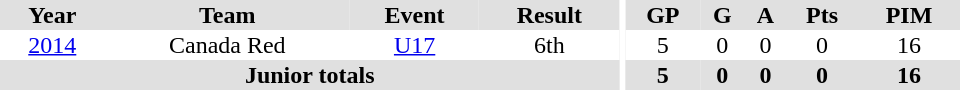<table border="0" cellpadding="1" cellspacing="0" ID="Table3" style="text-align:center; width:40em;">
<tr bgcolor="#e0e0e0">
<th>Year</th>
<th>Team</th>
<th>Event</th>
<th>Result</th>
<th rowspan="99" bgcolor="#ffffff"></th>
<th>GP</th>
<th>G</th>
<th>A</th>
<th>Pts</th>
<th>PIM</th>
</tr>
<tr>
<td><a href='#'>2014</a></td>
<td>Canada Red</td>
<td><a href='#'>U17</a></td>
<td>6th</td>
<td>5</td>
<td>0</td>
<td>0</td>
<td>0</td>
<td>16</td>
</tr>
<tr bgcolor="#e0e0e0">
<th colspan="4">Junior totals</th>
<th>5</th>
<th>0</th>
<th>0</th>
<th>0</th>
<th>16</th>
</tr>
</table>
